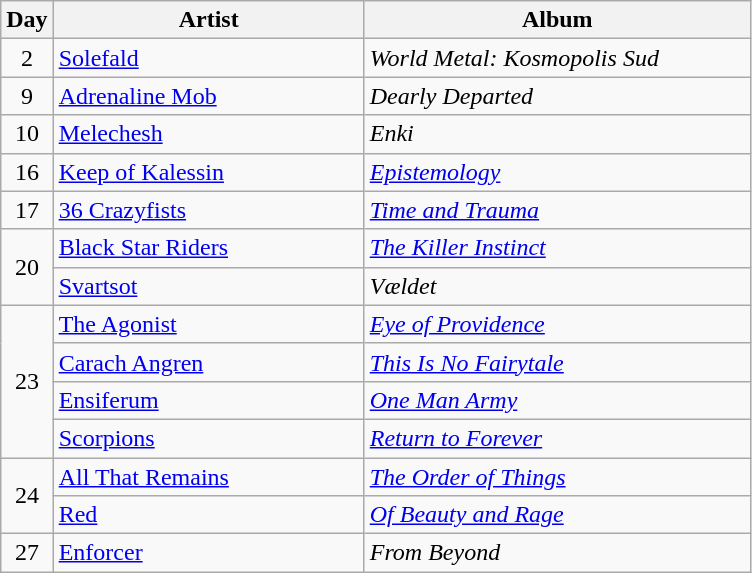<table class="wikitable">
<tr>
<th style="width:20px;">Day</th>
<th style="width:200px;">Artist</th>
<th style="width:250px;">Album</th>
</tr>
<tr>
<td style="text-align:center;">2</td>
<td><a href='#'>Solefald</a></td>
<td><em>World Metal: Kosmopolis Sud</em></td>
</tr>
<tr>
<td style="text-align:center;">9</td>
<td><a href='#'>Adrenaline Mob</a></td>
<td><em>Dearly Departed</em></td>
</tr>
<tr>
<td style="text-align:center;">10</td>
<td><a href='#'>Melechesh</a></td>
<td><em>Enki</em></td>
</tr>
<tr>
<td style="text-align:center;">16</td>
<td><a href='#'>Keep of Kalessin</a></td>
<td><em><a href='#'>Epistemology</a></em></td>
</tr>
<tr>
<td style="text-align:center;">17</td>
<td><a href='#'>36 Crazyfists</a></td>
<td><em><a href='#'>Time and Trauma</a></em></td>
</tr>
<tr>
<td style="text-align:center;" rowspan="2">20</td>
<td><a href='#'>Black Star Riders</a></td>
<td><em><a href='#'>The Killer Instinct</a></em></td>
</tr>
<tr>
<td><a href='#'>Svartsot</a></td>
<td><em>Vældet</em></td>
</tr>
<tr>
<td style="text-align:center;" rowspan="4">23</td>
<td><a href='#'>The Agonist</a></td>
<td><em><a href='#'>Eye of Providence</a></em></td>
</tr>
<tr>
<td><a href='#'>Carach Angren</a></td>
<td><em><a href='#'>This Is No Fairytale</a></em></td>
</tr>
<tr>
<td><a href='#'>Ensiferum</a></td>
<td><em><a href='#'>One Man Army</a></em></td>
</tr>
<tr>
<td><a href='#'>Scorpions</a></td>
<td><em><a href='#'>Return to Forever</a></em></td>
</tr>
<tr>
<td style="text-align:center;" rowspan="2">24</td>
<td><a href='#'>All That Remains</a></td>
<td><em><a href='#'>The Order of Things</a></em></td>
</tr>
<tr>
<td><a href='#'>Red</a></td>
<td><em><a href='#'>Of Beauty and Rage</a></em></td>
</tr>
<tr>
<td style="text-align:center;">27</td>
<td><a href='#'>Enforcer</a></td>
<td><em>From Beyond</em></td>
</tr>
</table>
